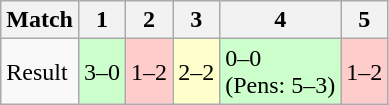<table class="wikitable">
<tr>
<th>Match</th>
<th>1</th>
<th>2</th>
<th>3</th>
<th>4</th>
<th>5</th>
</tr>
<tr>
<td>Result</td>
<td bgcolor="#CCFFCC">3–0</td>
<td bgcolor="#FFCCCC">1–2</td>
<td bgcolor="#FFFFCC">2–2</td>
<td bgcolor="#CCFFCC">0–0<br>(Pens: 5–3)</td>
<td bgcolor="#FFCCCC">1–2</td>
</tr>
</table>
